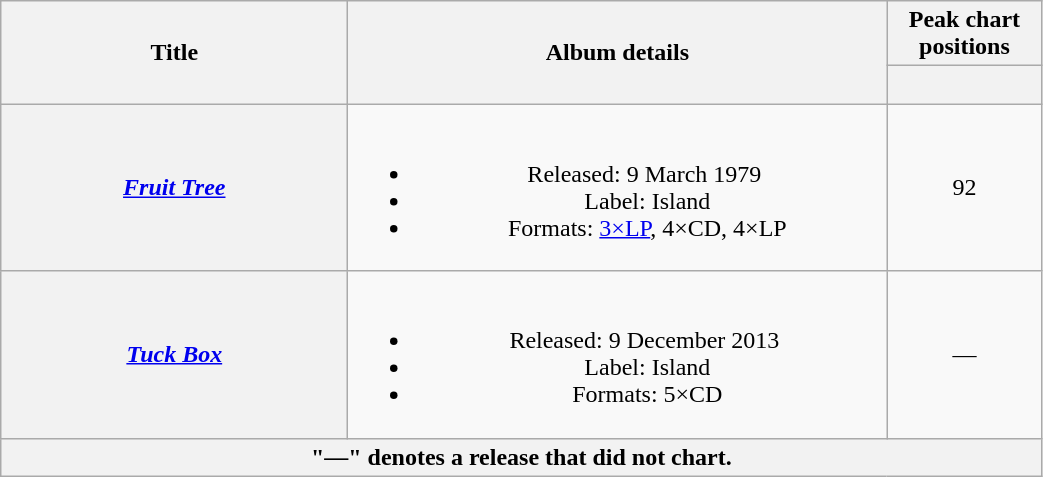<table class="wikitable plainrowheaders" style="text-align:center">
<tr>
<th scope="col" style="width:14em" rowspan="2">Title</th>
<th scope="col" style="width:22em" rowspan="2">Album details</th>
<th scope="col" style="width:6em" colspan="1">Peak chart positions</th>
</tr>
<tr>
<th style="width:2em"><br></th>
</tr>
<tr>
<th scope="row"><em><a href='#'>Fruit Tree</a></em></th>
<td><br><ul><li>Released: 9 March 1979 </li><li>Label: Island </li><li>Formats: <a href='#'>3×LP</a>, 4×CD, 4×LP</li></ul></td>
<td>92<br></td>
</tr>
<tr>
<th scope="row"><em><a href='#'>Tuck Box</a></em></th>
<td><br><ul><li>Released: 9 December 2013 </li><li>Label: Island </li><li>Formats: 5×CD</li></ul></td>
<td>—</td>
</tr>
<tr>
<th scope="row" colspan="4" style="text-align:center">"—" denotes a release that did not chart.</th>
</tr>
</table>
